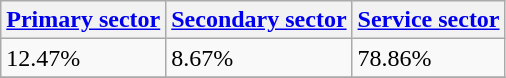<table class="wikitable" border="1">
<tr>
<th><a href='#'>Primary sector</a></th>
<th><a href='#'>Secondary sector</a></th>
<th><a href='#'>Service sector</a></th>
</tr>
<tr>
<td>12.47%</td>
<td>8.67%</td>
<td>78.86%</td>
</tr>
<tr>
</tr>
</table>
